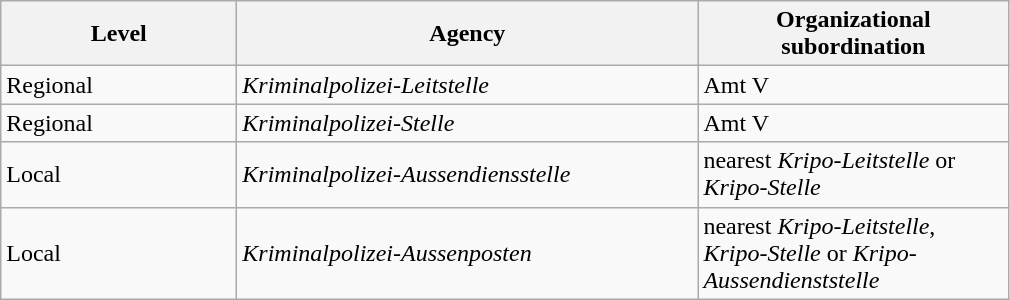<table class="wikitable">
<tr>
<th align="left" width="150">Level</th>
<th align="left" width="300">Agency</th>
<th align="left" width="200">Organizational subordination</th>
</tr>
<tr>
<td>Regional</td>
<td><em>Kriminalpolizei-Leitstelle</em><br></td>
<td>Amt V</td>
</tr>
<tr>
<td>Regional</td>
<td><em>Kriminalpolizei-Stelle</em><br></td>
<td>Amt V</td>
</tr>
<tr>
<td>Local</td>
<td><em>Kriminalpolizei-Aussendiensstelle</em><br></td>
<td>nearest <em>Kripo-Leitstelle</em> or <em>Kripo-Stelle</em></td>
</tr>
<tr>
<td>Local</td>
<td><em>Kriminalpolizei-Aussenposten</em><br></td>
<td>nearest <em>Kripo-Leitstelle</em>, <em>Kripo-Stelle</em> or <em>Kripo-Aussendienststelle</em></td>
</tr>
</table>
